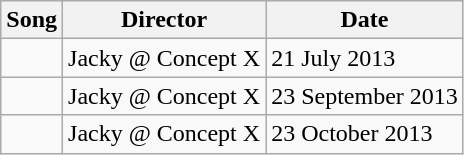<table class="wikitable">
<tr>
<th>Song</th>
<th>Director</th>
<th>Date</th>
</tr>
<tr>
<td></td>
<td>Jacky @ Concept X</td>
<td>21 July 2013</td>
</tr>
<tr>
<td></td>
<td>Jacky @ Concept X</td>
<td>23 September 2013</td>
</tr>
<tr>
<td></td>
<td>Jacky @ Concept X</td>
<td>23 October 2013</td>
</tr>
</table>
